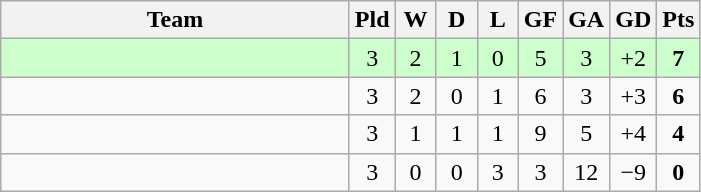<table class="wikitable" style="text-align:center;">
<tr>
<th width=225>Team</th>
<th width=20 abbr="Played">Pld</th>
<th width=20 abbr="Won">W</th>
<th width=20 abbr="Drawn">D</th>
<th width=20 abbr="Lost">L</th>
<th width=20 abbr="Goals for">GF</th>
<th width=20 abbr="Goals against">GA</th>
<th width=20 abbr="Goal difference">GD</th>
<th width=20 abbr="Points">Pts</th>
</tr>
<tr bgcolor=#ccffcc>
<td align="left"></td>
<td>3</td>
<td>2</td>
<td>1</td>
<td>0</td>
<td>5</td>
<td>3</td>
<td>+2</td>
<td><strong>7</strong></td>
</tr>
<tr>
<td align="left"></td>
<td>3</td>
<td>2</td>
<td>0</td>
<td>1</td>
<td>6</td>
<td>3</td>
<td>+3</td>
<td><strong>6</strong></td>
</tr>
<tr>
<td align="left"></td>
<td>3</td>
<td>1</td>
<td>1</td>
<td>1</td>
<td>9</td>
<td>5</td>
<td>+4</td>
<td><strong>4</strong></td>
</tr>
<tr>
<td align="left"></td>
<td>3</td>
<td>0</td>
<td>0</td>
<td>3</td>
<td>3</td>
<td>12</td>
<td>−9</td>
<td><strong>0</strong></td>
</tr>
</table>
